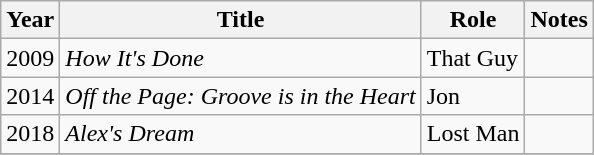<table class="wikitable">
<tr>
<th>Year</th>
<th>Title</th>
<th>Role</th>
<th>Notes</th>
</tr>
<tr>
<td>2009</td>
<td><em>How It's Done</em></td>
<td>That Guy</td>
<td></td>
</tr>
<tr>
<td>2014</td>
<td><em>Off the Page: Groove is in the Heart</em></td>
<td>Jon</td>
<td></td>
</tr>
<tr>
<td>2018</td>
<td><em>Alex's Dream</em></td>
<td>Lost Man</td>
<td></td>
</tr>
<tr>
</tr>
</table>
